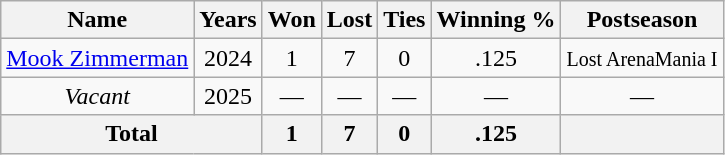<table class="wikitable sortable" style="text-align:center">
<tr>
<th>Name</th>
<th>Years</th>
<th>Won</th>
<th>Lost</th>
<th>Ties</th>
<th>Winning %</th>
<th>Postseason</th>
</tr>
<tr>
<td style="text-align:center"><a href='#'>Mook Zimmerman</a></td>
<td>2024</td>
<td>1</td>
<td>7</td>
<td>0</td>
<td>.125</td>
<td><small>Lost ArenaMania I</small></td>
</tr>
<tr>
<td style="text-align:center"><em>Vacant</em></td>
<td>2025</td>
<td>—</td>
<td>—</td>
<td>—</td>
<td>—</td>
<td>—</td>
</tr>
<tr>
<th colspan="2">Total</th>
<th>1</th>
<th>7</th>
<th>0</th>
<th>.125</th>
<th></th>
</tr>
</table>
